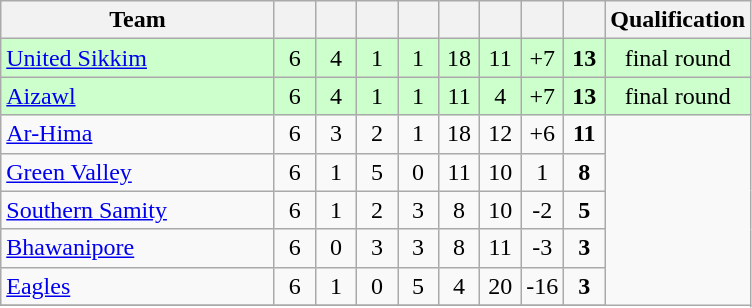<table class="wikitable" style="text-align:center">
<tr>
<th width="175">Team</th>
<th width="20"></th>
<th width="20"></th>
<th width="20"></th>
<th width="20"></th>
<th width="20"></th>
<th width="20"></th>
<th width="20"></th>
<th width="20"></th>
<th width="30">Qualification</th>
</tr>
<tr bgcolor="#ccffcc">
<td align=left><a href='#'>United Sikkim</a></td>
<td>6</td>
<td>4</td>
<td>1</td>
<td>1</td>
<td>18</td>
<td>11</td>
<td>+7</td>
<td><strong>13</strong></td>
<td>final round</td>
</tr>
<tr bgcolor="#ccffcc">
<td align=left><a href='#'>Aizawl</a></td>
<td>6</td>
<td>4</td>
<td>1</td>
<td>1</td>
<td>11</td>
<td>4</td>
<td>+7</td>
<td><strong>13</strong></td>
<td>final round</td>
</tr>
<tr>
<td align=left><a href='#'>Ar-Hima</a></td>
<td>6</td>
<td>3</td>
<td>2</td>
<td>1</td>
<td>18</td>
<td>12</td>
<td>+6</td>
<td><strong>11</strong></td>
</tr>
<tr>
<td align=left><a href='#'>Green Valley</a></td>
<td>6</td>
<td>1</td>
<td>5</td>
<td>0</td>
<td>11</td>
<td>10</td>
<td>1</td>
<td><strong>8</strong></td>
</tr>
<tr>
<td align=left><a href='#'>Southern Samity</a></td>
<td>6</td>
<td>1</td>
<td>2</td>
<td>3</td>
<td>8</td>
<td>10</td>
<td>-2</td>
<td><strong>5</strong></td>
</tr>
<tr>
<td align=left><a href='#'>Bhawanipore</a></td>
<td>6</td>
<td>0</td>
<td>3</td>
<td>3</td>
<td>8</td>
<td>11</td>
<td>-3</td>
<td><strong>3</strong></td>
</tr>
<tr>
<td align=left><a href='#'>Eagles</a></td>
<td>6</td>
<td>1</td>
<td>0</td>
<td>5</td>
<td>4</td>
<td>20</td>
<td>-16</td>
<td><strong>3</strong></td>
</tr>
<tr>
</tr>
</table>
